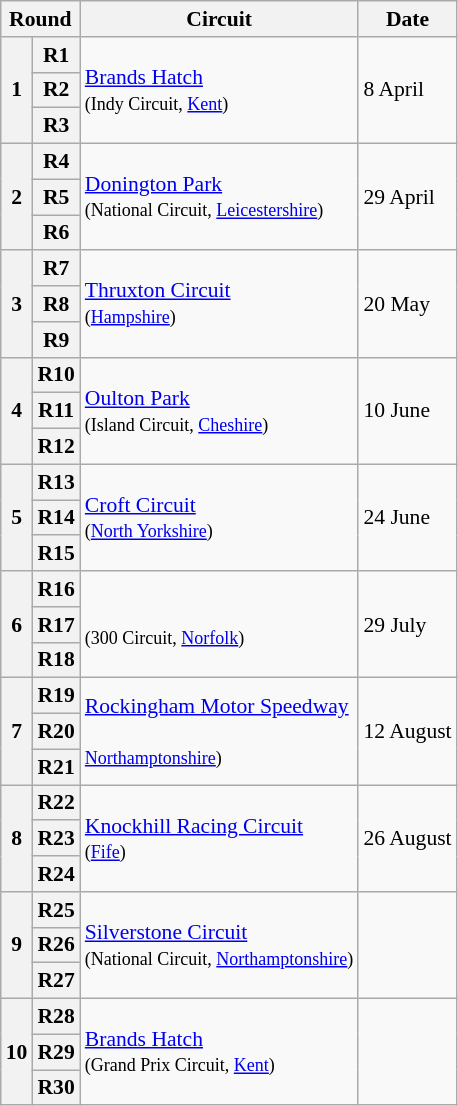<table class="wikitable" style="font-size: 90%">
<tr>
<th colspan=2>Round</th>
<th>Circuit</th>
<th>Date</th>
</tr>
<tr>
<th rowspan=3>1</th>
<th>R1</th>
<td rowspan=3><a href='#'>Brands Hatch</a><br><small>(Indy Circuit, <a href='#'>Kent</a>)</small></td>
<td rowspan=3>8 April</td>
</tr>
<tr>
<th>R2</th>
</tr>
<tr>
<th>R3</th>
</tr>
<tr>
<th rowspan=3>2</th>
<th>R4</th>
<td rowspan=3><a href='#'>Donington Park</a><br><small>(National Circuit, <a href='#'>Leicestershire</a>)</small></td>
<td rowspan=3>29 April</td>
</tr>
<tr>
<th>R5</th>
</tr>
<tr>
<th>R6</th>
</tr>
<tr>
<th rowspan=3>3</th>
<th>R7</th>
<td rowspan=3><a href='#'>Thruxton Circuit</a><br><small>(<a href='#'>Hampshire</a>)</small></td>
<td rowspan=3>20 May</td>
</tr>
<tr>
<th>R8</th>
</tr>
<tr>
<th>R9</th>
</tr>
<tr>
<th rowspan=3>4</th>
<th>R10</th>
<td rowspan=3><a href='#'>Oulton Park</a><br><small>(Island Circuit, <a href='#'>Cheshire</a>)</small></td>
<td rowspan=3>10 June</td>
</tr>
<tr>
<th>R11</th>
</tr>
<tr>
<th>R12</th>
</tr>
<tr>
<th rowspan=3>5</th>
<th>R13</th>
<td rowspan=3><a href='#'>Croft Circuit</a><br><small>(<a href='#'>North Yorkshire</a>)</small></td>
<td rowspan=3>24 June</td>
</tr>
<tr>
<th>R14</th>
</tr>
<tr>
<th>R15</th>
</tr>
<tr>
<th rowspan=3>6</th>
<th>R16</th>
<td rowspan=3><br><small>(300 Circuit, <a href='#'>Norfolk</a>)</small></td>
<td rowspan=3>29 July</td>
</tr>
<tr>
<th>R17</th>
</tr>
<tr>
<th>R18</th>
</tr>
<tr>
<th rowspan=3>7</th>
<th>R19</th>
<td rowspan=3><a href='#'>Rockingham Motor Speedway</a><br><small><br><a href='#'>Northamptonshire</a>)</small></td>
<td rowspan=3>12 August</td>
</tr>
<tr>
<th>R20</th>
</tr>
<tr>
<th>R21</th>
</tr>
<tr>
<th rowspan=3>8</th>
<th>R22</th>
<td rowspan=3><a href='#'>Knockhill Racing Circuit</a><br><small>(<a href='#'>Fife</a>)</small></td>
<td rowspan=3>26 August</td>
</tr>
<tr>
<th>R23</th>
</tr>
<tr>
<th>R24</th>
</tr>
<tr>
<th rowspan=3>9</th>
<th>R25</th>
<td rowspan=3><a href='#'>Silverstone Circuit</a><br><small>(National Circuit, <a href='#'>Northamptonshire</a>)</small></td>
<td rowspan=3></td>
</tr>
<tr>
<th>R26</th>
</tr>
<tr>
<th>R27</th>
</tr>
<tr>
<th rowspan=3>10</th>
<th>R28</th>
<td rowspan=3><a href='#'>Brands Hatch</a><br><small>(Grand Prix Circuit, <a href='#'>Kent</a>)</small></td>
<td rowspan=3></td>
</tr>
<tr>
<th>R29</th>
</tr>
<tr>
<th>R30</th>
</tr>
</table>
